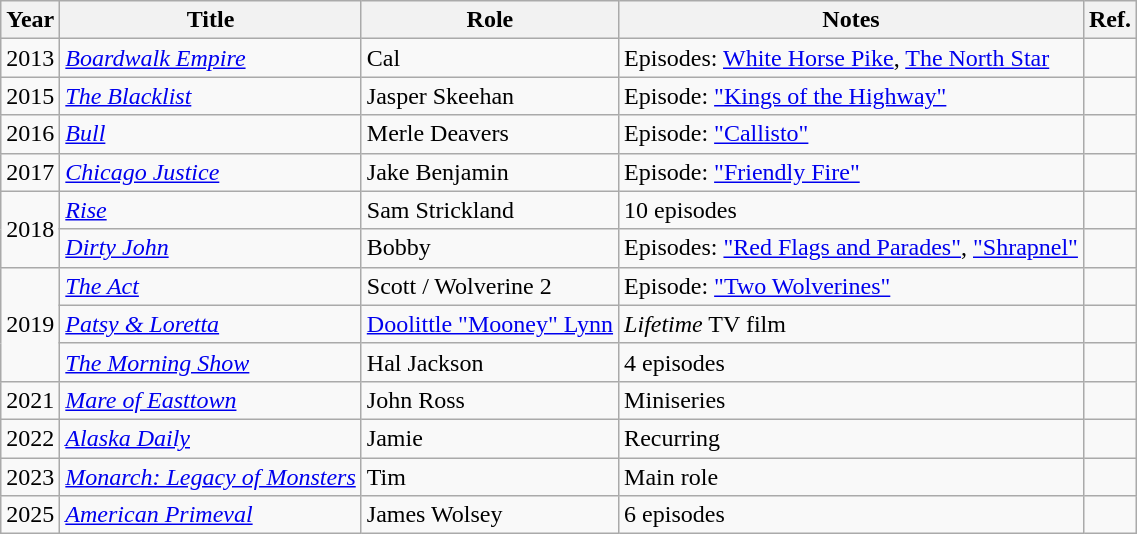<table class="wikitable sortable">
<tr>
<th>Year</th>
<th>Title</th>
<th>Role</th>
<th class="unsortable">Notes</th>
<th>Ref.</th>
</tr>
<tr>
<td>2013</td>
<td><em><a href='#'>Boardwalk Empire</a></em></td>
<td>Cal</td>
<td>Episodes: <a href='#'>White Horse Pike</a>, <a href='#'>The North Star</a></td>
<td></td>
</tr>
<tr>
<td>2015</td>
<td><em><a href='#'>The Blacklist</a></em></td>
<td>Jasper Skeehan</td>
<td>Episode: <a href='#'>"Kings of the Highway"</a></td>
<td></td>
</tr>
<tr>
<td>2016</td>
<td><em><a href='#'>Bull</a></em></td>
<td>Merle Deavers</td>
<td>Episode: <a href='#'>"Callisto"</a></td>
<td></td>
</tr>
<tr>
<td>2017</td>
<td><em><a href='#'>Chicago Justice</a></em></td>
<td>Jake Benjamin</td>
<td>Episode: <a href='#'>"Friendly Fire"</a></td>
<td></td>
</tr>
<tr>
<td rowspan="2">2018</td>
<td><em><a href='#'>Rise</a></em></td>
<td>Sam Strickland</td>
<td>10 episodes</td>
<td></td>
</tr>
<tr>
<td><em><a href='#'>Dirty John</a></em></td>
<td>Bobby</td>
<td>Episodes: <a href='#'>"Red Flags and Parades"</a>, <a href='#'>"Shrapnel"</a></td>
<td></td>
</tr>
<tr>
<td rowspan="3">2019</td>
<td><em><a href='#'>The Act</a></em></td>
<td>Scott / Wolverine 2</td>
<td>Episode: <a href='#'>"Two Wolverines"</a></td>
<td></td>
</tr>
<tr>
<td><em><a href='#'>Patsy & Loretta</a></em></td>
<td><a href='#'>Doolittle "Mooney" Lynn</a></td>
<td><em>Lifetime</em> TV film</td>
<td></td>
</tr>
<tr>
<td><em><a href='#'>The Morning Show</a></em></td>
<td>Hal Jackson</td>
<td>4 episodes</td>
<td></td>
</tr>
<tr>
<td>2021</td>
<td><em><a href='#'>Mare of Easttown</a></em></td>
<td>John Ross</td>
<td>Miniseries</td>
<td></td>
</tr>
<tr>
<td>2022</td>
<td><em><a href='#'>Alaska Daily</a></em></td>
<td>Jamie</td>
<td>Recurring</td>
<td></td>
</tr>
<tr>
<td>2023</td>
<td><em><a href='#'>Monarch: Legacy of Monsters</a></em></td>
<td>Tim</td>
<td>Main role</td>
<td></td>
</tr>
<tr>
<td>2025</td>
<td><em><a href='#'>American Primeval</a></em></td>
<td>James Wolsey</td>
<td>6 episodes</td>
<td></td>
</tr>
</table>
